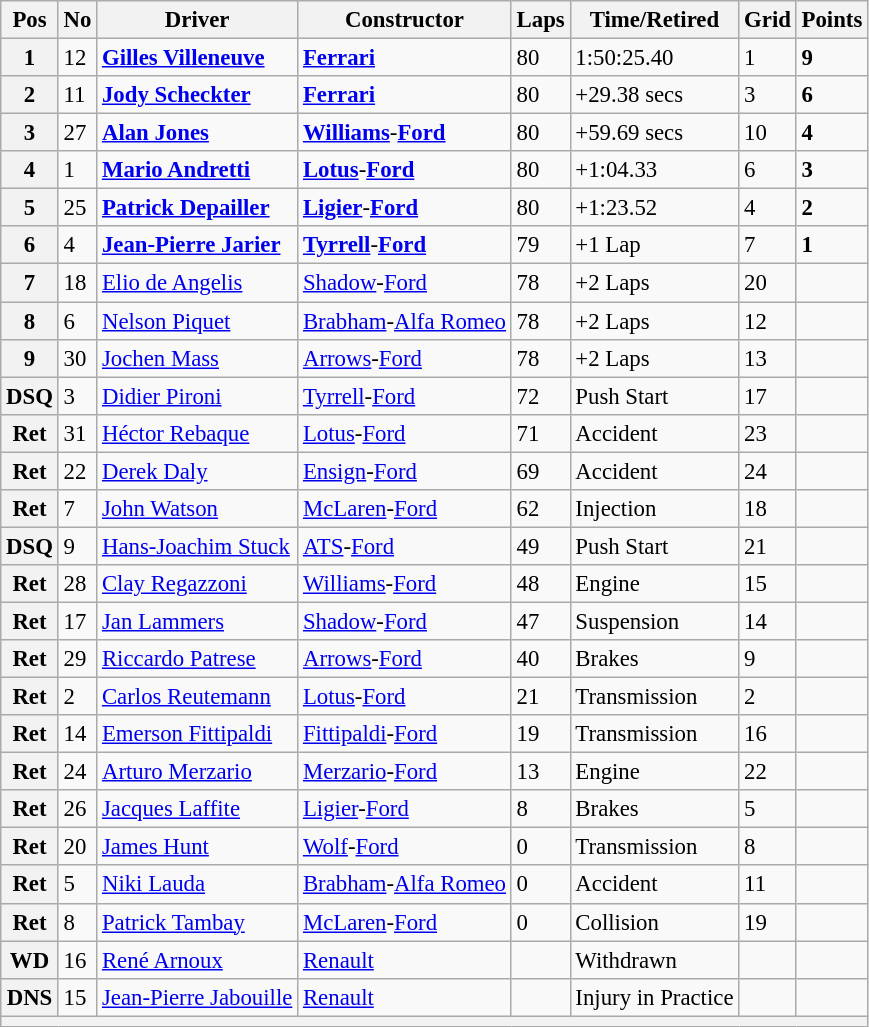<table class="wikitable" style="font-size: 95%;">
<tr>
<th>Pos</th>
<th>No</th>
<th>Driver</th>
<th>Constructor</th>
<th>Laps</th>
<th>Time/Retired</th>
<th>Grid</th>
<th>Points</th>
</tr>
<tr>
<th>1</th>
<td>12</td>
<td> <strong><a href='#'>Gilles Villeneuve</a></strong></td>
<td><strong><a href='#'>Ferrari</a></strong></td>
<td>80</td>
<td>1:50:25.40</td>
<td>1</td>
<td><strong>9</strong></td>
</tr>
<tr>
<th>2</th>
<td>11</td>
<td> <strong><a href='#'>Jody Scheckter</a></strong></td>
<td><strong><a href='#'>Ferrari</a></strong></td>
<td>80</td>
<td>+29.38 secs</td>
<td>3</td>
<td><strong>6</strong></td>
</tr>
<tr>
<th>3</th>
<td>27</td>
<td> <strong><a href='#'>Alan Jones</a></strong></td>
<td><strong><a href='#'>Williams</a></strong>-<strong><a href='#'>Ford</a></strong></td>
<td>80</td>
<td>+59.69 secs</td>
<td>10</td>
<td><strong>4</strong></td>
</tr>
<tr>
<th>4</th>
<td>1</td>
<td> <strong><a href='#'>Mario Andretti</a></strong></td>
<td><strong><a href='#'>Lotus</a></strong>-<strong><a href='#'>Ford</a></strong></td>
<td>80</td>
<td>+1:04.33</td>
<td>6</td>
<td><strong>3</strong></td>
</tr>
<tr>
<th>5</th>
<td>25</td>
<td> <strong><a href='#'>Patrick Depailler</a></strong></td>
<td><strong><a href='#'>Ligier</a></strong>-<strong><a href='#'>Ford</a></strong></td>
<td>80</td>
<td>+1:23.52</td>
<td>4</td>
<td><strong>2</strong></td>
</tr>
<tr>
<th>6</th>
<td>4</td>
<td> <strong><a href='#'>Jean-Pierre Jarier</a></strong></td>
<td><strong><a href='#'>Tyrrell</a></strong>-<strong><a href='#'>Ford</a></strong></td>
<td>79</td>
<td>+1 Lap</td>
<td>7</td>
<td><strong>1</strong></td>
</tr>
<tr>
<th>7</th>
<td>18</td>
<td> <a href='#'>Elio de Angelis</a></td>
<td><a href='#'>Shadow</a>-<a href='#'>Ford</a></td>
<td>78</td>
<td>+2 Laps</td>
<td>20</td>
<td></td>
</tr>
<tr>
<th>8</th>
<td>6</td>
<td> <a href='#'>Nelson Piquet</a></td>
<td><a href='#'>Brabham</a>-<a href='#'>Alfa Romeo</a></td>
<td>78</td>
<td>+2 Laps</td>
<td>12</td>
<td></td>
</tr>
<tr>
<th>9</th>
<td>30</td>
<td> <a href='#'>Jochen Mass</a></td>
<td><a href='#'>Arrows</a>-<a href='#'>Ford</a></td>
<td>78</td>
<td>+2 Laps</td>
<td>13</td>
<td></td>
</tr>
<tr>
<th>DSQ</th>
<td>3</td>
<td> <a href='#'>Didier Pironi</a></td>
<td><a href='#'>Tyrrell</a>-<a href='#'>Ford</a></td>
<td>72</td>
<td>Push Start</td>
<td>17</td>
<td></td>
</tr>
<tr>
<th>Ret</th>
<td>31</td>
<td> <a href='#'>Héctor Rebaque</a></td>
<td><a href='#'>Lotus</a>-<a href='#'>Ford</a></td>
<td>71</td>
<td>Accident</td>
<td>23</td>
<td></td>
</tr>
<tr>
<th>Ret</th>
<td>22</td>
<td> <a href='#'>Derek Daly</a></td>
<td><a href='#'>Ensign</a>-<a href='#'>Ford</a></td>
<td>69</td>
<td>Accident</td>
<td>24</td>
<td></td>
</tr>
<tr>
<th>Ret</th>
<td>7</td>
<td> <a href='#'>John Watson</a></td>
<td><a href='#'>McLaren</a>-<a href='#'>Ford</a></td>
<td>62</td>
<td>Injection</td>
<td>18</td>
<td></td>
</tr>
<tr>
<th>DSQ</th>
<td>9</td>
<td> <a href='#'>Hans-Joachim Stuck</a></td>
<td><a href='#'>ATS</a>-<a href='#'>Ford</a></td>
<td>49</td>
<td>Push Start</td>
<td>21</td>
<td></td>
</tr>
<tr>
<th>Ret</th>
<td>28</td>
<td> <a href='#'>Clay Regazzoni</a></td>
<td><a href='#'>Williams</a>-<a href='#'>Ford</a></td>
<td>48</td>
<td>Engine</td>
<td>15</td>
<td></td>
</tr>
<tr>
<th>Ret</th>
<td>17</td>
<td> <a href='#'>Jan Lammers</a></td>
<td><a href='#'>Shadow</a>-<a href='#'>Ford</a></td>
<td>47</td>
<td>Suspension</td>
<td>14</td>
<td></td>
</tr>
<tr>
<th>Ret</th>
<td>29</td>
<td> <a href='#'>Riccardo Patrese</a></td>
<td><a href='#'>Arrows</a>-<a href='#'>Ford</a></td>
<td>40</td>
<td>Brakes</td>
<td>9</td>
<td></td>
</tr>
<tr>
<th>Ret</th>
<td>2</td>
<td> <a href='#'>Carlos Reutemann</a></td>
<td><a href='#'>Lotus</a>-<a href='#'>Ford</a></td>
<td>21</td>
<td>Transmission</td>
<td>2</td>
<td></td>
</tr>
<tr>
<th>Ret</th>
<td>14</td>
<td> <a href='#'>Emerson Fittipaldi</a></td>
<td><a href='#'>Fittipaldi</a>-<a href='#'>Ford</a></td>
<td>19</td>
<td>Transmission</td>
<td>16</td>
<td></td>
</tr>
<tr>
<th>Ret</th>
<td>24</td>
<td> <a href='#'>Arturo Merzario</a></td>
<td><a href='#'>Merzario</a>-<a href='#'>Ford</a></td>
<td>13</td>
<td>Engine</td>
<td>22</td>
<td></td>
</tr>
<tr>
<th>Ret</th>
<td>26</td>
<td> <a href='#'>Jacques Laffite</a></td>
<td><a href='#'>Ligier</a>-<a href='#'>Ford</a></td>
<td>8</td>
<td>Brakes</td>
<td>5</td>
<td></td>
</tr>
<tr>
<th>Ret</th>
<td>20</td>
<td> <a href='#'>James Hunt</a></td>
<td><a href='#'>Wolf</a>-<a href='#'>Ford</a></td>
<td>0</td>
<td>Transmission</td>
<td>8</td>
<td></td>
</tr>
<tr>
<th>Ret</th>
<td>5</td>
<td> <a href='#'>Niki Lauda</a></td>
<td><a href='#'>Brabham</a>-<a href='#'>Alfa Romeo</a></td>
<td>0</td>
<td>Accident</td>
<td>11</td>
<td></td>
</tr>
<tr>
<th>Ret</th>
<td>8</td>
<td> <a href='#'>Patrick Tambay</a></td>
<td><a href='#'>McLaren</a>-<a href='#'>Ford</a></td>
<td>0</td>
<td>Collision</td>
<td>19</td>
<td></td>
</tr>
<tr>
<th>WD</th>
<td>16</td>
<td> <a href='#'>René Arnoux</a></td>
<td><a href='#'>Renault</a></td>
<td></td>
<td>Withdrawn</td>
<td></td>
<td></td>
</tr>
<tr>
<th>DNS</th>
<td>15</td>
<td> <a href='#'>Jean-Pierre Jabouille</a></td>
<td><a href='#'>Renault</a></td>
<td></td>
<td>Injury in Practice</td>
<td></td>
<td></td>
</tr>
<tr>
<th colspan="8"></th>
</tr>
</table>
